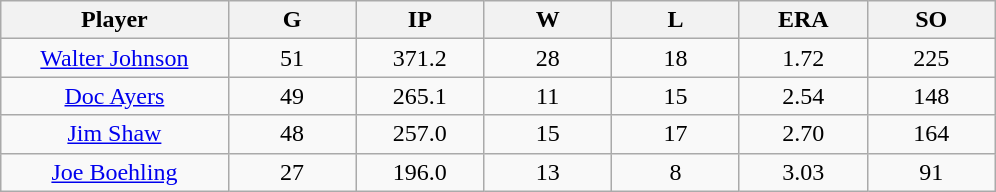<table class="wikitable sortable">
<tr>
<th bgcolor="#DDDDFF" width="16%">Player</th>
<th bgcolor="#DDDDFF" width="9%">G</th>
<th bgcolor="#DDDDFF" width="9%">IP</th>
<th bgcolor="#DDDDFF" width="9%">W</th>
<th bgcolor="#DDDDFF" width="9%">L</th>
<th bgcolor="#DDDDFF" width="9%">ERA</th>
<th bgcolor="#DDDDFF" width="9%">SO</th>
</tr>
<tr align="center">
<td><a href='#'>Walter Johnson</a></td>
<td>51</td>
<td>371.2</td>
<td>28</td>
<td>18</td>
<td>1.72</td>
<td>225</td>
</tr>
<tr align=center>
<td><a href='#'>Doc Ayers</a></td>
<td>49</td>
<td>265.1</td>
<td>11</td>
<td>15</td>
<td>2.54</td>
<td>148</td>
</tr>
<tr align=center>
<td><a href='#'>Jim Shaw</a></td>
<td>48</td>
<td>257.0</td>
<td>15</td>
<td>17</td>
<td>2.70</td>
<td>164</td>
</tr>
<tr align=center>
<td><a href='#'>Joe Boehling</a></td>
<td>27</td>
<td>196.0</td>
<td>13</td>
<td>8</td>
<td>3.03</td>
<td>91</td>
</tr>
</table>
